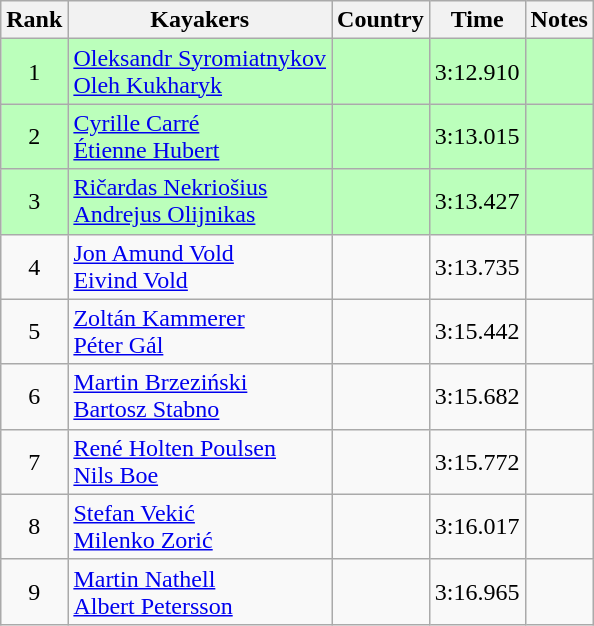<table class="wikitable" style="text-align:center">
<tr>
<th>Rank</th>
<th>Kayakers</th>
<th>Country</th>
<th>Time</th>
<th>Notes</th>
</tr>
<tr bgcolor=bbffbb>
<td>1</td>
<td align=left><a href='#'>Oleksandr Syromiatnykov</a><br><a href='#'>Oleh Kukharyk</a></td>
<td align=left></td>
<td>3:12.910</td>
<td></td>
</tr>
<tr bgcolor=bbffbb>
<td>2</td>
<td align=left><a href='#'>Cyrille Carré</a><br><a href='#'>Étienne Hubert</a></td>
<td align=left></td>
<td>3:13.015</td>
<td></td>
</tr>
<tr bgcolor=bbffbb>
<td>3</td>
<td align=left><a href='#'>Ričardas Nekriošius</a><br><a href='#'>Andrejus Olijnikas</a></td>
<td align=left></td>
<td>3:13.427</td>
<td></td>
</tr>
<tr>
<td>4</td>
<td align=left><a href='#'>Jon Amund Vold</a><br><a href='#'>Eivind Vold</a></td>
<td align=left></td>
<td>3:13.735</td>
<td></td>
</tr>
<tr>
<td>5</td>
<td align=left><a href='#'>Zoltán Kammerer</a><br><a href='#'>Péter Gál</a></td>
<td align=left></td>
<td>3:15.442</td>
<td></td>
</tr>
<tr>
<td>6</td>
<td align=left><a href='#'>Martin Brzeziński</a><br><a href='#'>Bartosz Stabno</a></td>
<td align=left></td>
<td>3:15.682</td>
<td></td>
</tr>
<tr>
<td>7</td>
<td align=left><a href='#'>René Holten Poulsen</a><br><a href='#'>Nils Boe</a></td>
<td align=left></td>
<td>3:15.772</td>
<td></td>
</tr>
<tr>
<td>8</td>
<td align=left><a href='#'>Stefan Vekić</a><br><a href='#'>Milenko Zorić</a></td>
<td align=left></td>
<td>3:16.017</td>
<td></td>
</tr>
<tr>
<td>9</td>
<td align=left><a href='#'>Martin Nathell</a><br><a href='#'>Albert Petersson</a></td>
<td align=left></td>
<td>3:16.965</td>
<td></td>
</tr>
</table>
